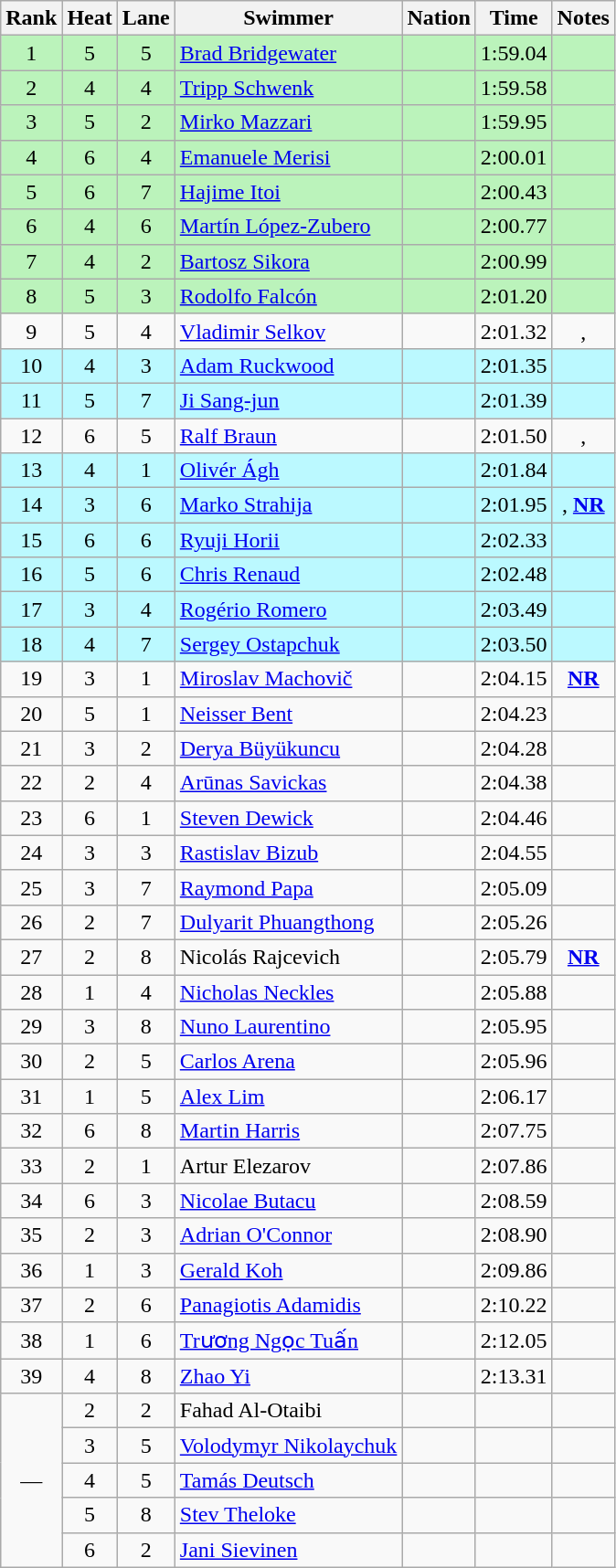<table class="wikitable sortable" style="text-align:center">
<tr>
<th>Rank</th>
<th>Heat</th>
<th>Lane</th>
<th>Swimmer</th>
<th>Nation</th>
<th>Time</th>
<th>Notes</th>
</tr>
<tr bgcolor=#bbf3bb>
<td>1</td>
<td>5</td>
<td>5</td>
<td align=left><a href='#'>Brad Bridgewater</a></td>
<td align=left></td>
<td>1:59.04</td>
<td></td>
</tr>
<tr bgcolor=#bbf3bb>
<td>2</td>
<td>4</td>
<td>4</td>
<td align=left><a href='#'>Tripp Schwenk</a></td>
<td align=left></td>
<td>1:59.58</td>
<td></td>
</tr>
<tr bgcolor=#bbf3bb>
<td>3</td>
<td>5</td>
<td>2</td>
<td align=left><a href='#'>Mirko Mazzari</a></td>
<td align=left></td>
<td>1:59.95</td>
<td></td>
</tr>
<tr bgcolor=#bbf3bb>
<td>4</td>
<td>6</td>
<td>4</td>
<td align=left><a href='#'>Emanuele Merisi</a></td>
<td align=left></td>
<td>2:00.01</td>
<td></td>
</tr>
<tr bgcolor=#bbf3bb>
<td>5</td>
<td>6</td>
<td>7</td>
<td align=left><a href='#'>Hajime Itoi</a></td>
<td align=left></td>
<td>2:00.43</td>
<td></td>
</tr>
<tr bgcolor=#bbf3bb>
<td>6</td>
<td>4</td>
<td>6</td>
<td align=left><a href='#'>Martín López-Zubero</a></td>
<td align=left></td>
<td>2:00.77</td>
<td></td>
</tr>
<tr bgcolor=#bbf3bb>
<td>7</td>
<td>4</td>
<td>2</td>
<td align=left><a href='#'>Bartosz Sikora</a></td>
<td align=left></td>
<td>2:00.99</td>
<td></td>
</tr>
<tr bgcolor=#bbf3bb>
<td>8</td>
<td>5</td>
<td>3</td>
<td align=left><a href='#'>Rodolfo Falcón</a></td>
<td align=left></td>
<td>2:01.20</td>
<td></td>
</tr>
<tr>
<td>9</td>
<td>5</td>
<td>4</td>
<td align=left><a href='#'>Vladimir Selkov</a></td>
<td align=left></td>
<td>2:01.32</td>
<td>, </td>
</tr>
<tr bgcolor=bbf9ff>
<td>10</td>
<td>4</td>
<td>3</td>
<td align=left><a href='#'>Adam Ruckwood</a></td>
<td align=left></td>
<td>2:01.35</td>
<td></td>
</tr>
<tr bgcolor=bbf9ff>
<td>11</td>
<td>5</td>
<td>7</td>
<td align=left><a href='#'>Ji Sang-jun</a></td>
<td align=left></td>
<td>2:01.39</td>
<td></td>
</tr>
<tr>
<td>12</td>
<td>6</td>
<td>5</td>
<td align=left><a href='#'>Ralf Braun</a></td>
<td align=left></td>
<td>2:01.50</td>
<td>, </td>
</tr>
<tr bgcolor=bbf9ff>
<td>13</td>
<td>4</td>
<td>1</td>
<td align=left><a href='#'>Olivér Ágh</a></td>
<td align=left></td>
<td>2:01.84</td>
<td></td>
</tr>
<tr bgcolor=bbf9ff>
<td>14</td>
<td>3</td>
<td>6</td>
<td align=left><a href='#'>Marko Strahija</a></td>
<td align=left></td>
<td>2:01.95</td>
<td>, <strong><a href='#'>NR</a></strong></td>
</tr>
<tr bgcolor=bbf9ff>
<td>15</td>
<td>6</td>
<td>6</td>
<td align=left><a href='#'>Ryuji Horii</a></td>
<td align=left></td>
<td>2:02.33</td>
<td></td>
</tr>
<tr bgcolor=bbf9ff>
<td>16</td>
<td>5</td>
<td>6</td>
<td align=left><a href='#'>Chris Renaud</a></td>
<td align=left></td>
<td>2:02.48</td>
<td></td>
</tr>
<tr bgcolor=bbf9ff>
<td>17</td>
<td>3</td>
<td>4</td>
<td align=left><a href='#'>Rogério Romero</a></td>
<td align=left></td>
<td>2:03.49</td>
<td></td>
</tr>
<tr bgcolor=bbf9ff>
<td>18</td>
<td>4</td>
<td>7</td>
<td align=left><a href='#'>Sergey Ostapchuk</a></td>
<td align=left></td>
<td>2:03.50</td>
<td></td>
</tr>
<tr>
<td>19</td>
<td>3</td>
<td>1</td>
<td align=left><a href='#'>Miroslav Machovič</a></td>
<td align=left></td>
<td>2:04.15</td>
<td><strong><a href='#'>NR</a></strong></td>
</tr>
<tr>
<td>20</td>
<td>5</td>
<td>1</td>
<td align=left><a href='#'>Neisser Bent</a></td>
<td align=left></td>
<td>2:04.23</td>
<td></td>
</tr>
<tr>
<td>21</td>
<td>3</td>
<td>2</td>
<td align=left><a href='#'>Derya Büyükuncu</a></td>
<td align=left></td>
<td>2:04.28</td>
<td></td>
</tr>
<tr>
<td>22</td>
<td>2</td>
<td>4</td>
<td align=left><a href='#'>Arūnas Savickas</a></td>
<td align=left></td>
<td>2:04.38</td>
<td></td>
</tr>
<tr>
<td>23</td>
<td>6</td>
<td>1</td>
<td align=left><a href='#'>Steven Dewick</a></td>
<td align=left></td>
<td>2:04.46</td>
<td></td>
</tr>
<tr>
<td>24</td>
<td>3</td>
<td>3</td>
<td align=left><a href='#'>Rastislav Bizub</a></td>
<td align=left></td>
<td>2:04.55</td>
<td></td>
</tr>
<tr>
<td>25</td>
<td>3</td>
<td>7</td>
<td align=left><a href='#'>Raymond Papa</a></td>
<td align=left></td>
<td>2:05.09</td>
<td></td>
</tr>
<tr>
<td>26</td>
<td>2</td>
<td>7</td>
<td align=left><a href='#'>Dulyarit Phuangthong</a></td>
<td align=left></td>
<td>2:05.26</td>
<td></td>
</tr>
<tr>
<td>27</td>
<td>2</td>
<td>8</td>
<td align=left>Nicolás Rajcevich</td>
<td align=left></td>
<td>2:05.79</td>
<td><strong><a href='#'>NR</a></strong></td>
</tr>
<tr>
<td>28</td>
<td>1</td>
<td>4</td>
<td align=left><a href='#'>Nicholas Neckles</a></td>
<td align=left></td>
<td>2:05.88</td>
<td></td>
</tr>
<tr>
<td>29</td>
<td>3</td>
<td>8</td>
<td align=left><a href='#'>Nuno Laurentino</a></td>
<td align=left></td>
<td>2:05.95</td>
<td></td>
</tr>
<tr>
<td>30</td>
<td>2</td>
<td>5</td>
<td align=left><a href='#'>Carlos Arena</a></td>
<td align=left></td>
<td>2:05.96</td>
<td></td>
</tr>
<tr>
<td>31</td>
<td>1</td>
<td>5</td>
<td align=left><a href='#'>Alex Lim</a></td>
<td align=left></td>
<td>2:06.17</td>
<td></td>
</tr>
<tr>
<td>32</td>
<td>6</td>
<td>8</td>
<td align=left><a href='#'>Martin Harris</a></td>
<td align=left></td>
<td>2:07.75</td>
<td></td>
</tr>
<tr>
<td>33</td>
<td>2</td>
<td>1</td>
<td align=left>Artur Elezarov</td>
<td align=left></td>
<td>2:07.86</td>
<td></td>
</tr>
<tr>
<td>34</td>
<td>6</td>
<td>3</td>
<td align=left><a href='#'>Nicolae Butacu</a></td>
<td align=left></td>
<td>2:08.59</td>
<td></td>
</tr>
<tr>
<td>35</td>
<td>2</td>
<td>3</td>
<td align=left><a href='#'>Adrian O'Connor</a></td>
<td align=left></td>
<td>2:08.90</td>
<td></td>
</tr>
<tr>
<td>36</td>
<td>1</td>
<td>3</td>
<td align=left><a href='#'>Gerald Koh</a></td>
<td align=left></td>
<td>2:09.86</td>
<td></td>
</tr>
<tr>
<td>37</td>
<td>2</td>
<td>6</td>
<td align=left><a href='#'>Panagiotis Adamidis</a></td>
<td align=left></td>
<td>2:10.22</td>
<td></td>
</tr>
<tr>
<td>38</td>
<td>1</td>
<td>6</td>
<td align=left><a href='#'>Trương Ngọc Tuấn</a></td>
<td align=left></td>
<td>2:12.05</td>
<td></td>
</tr>
<tr>
<td>39</td>
<td>4</td>
<td>8</td>
<td align=left><a href='#'>Zhao Yi</a></td>
<td align=left></td>
<td>2:13.31</td>
<td></td>
</tr>
<tr>
<td rowspan=5 data-sort-value=40>—</td>
<td>2</td>
<td>2</td>
<td align=left>Fahad Al-Otaibi</td>
<td align=left></td>
<td data-sort-value=9:99.99></td>
<td></td>
</tr>
<tr>
<td>3</td>
<td>5</td>
<td align=left><a href='#'>Volodymyr Nikolaychuk</a></td>
<td align=left></td>
<td data-sort-value=9:99.99></td>
<td></td>
</tr>
<tr>
<td>4</td>
<td>5</td>
<td align=left><a href='#'>Tamás Deutsch</a></td>
<td align=left></td>
<td data-sort-value=9:99.99></td>
<td></td>
</tr>
<tr>
<td>5</td>
<td>8</td>
<td align=left><a href='#'>Stev Theloke</a></td>
<td align=left></td>
<td data-sort-value=9:99.99></td>
<td></td>
</tr>
<tr>
<td>6</td>
<td>2</td>
<td align=left><a href='#'>Jani Sievinen</a></td>
<td align=left></td>
<td data-sort-value=9:99.99></td>
<td></td>
</tr>
</table>
